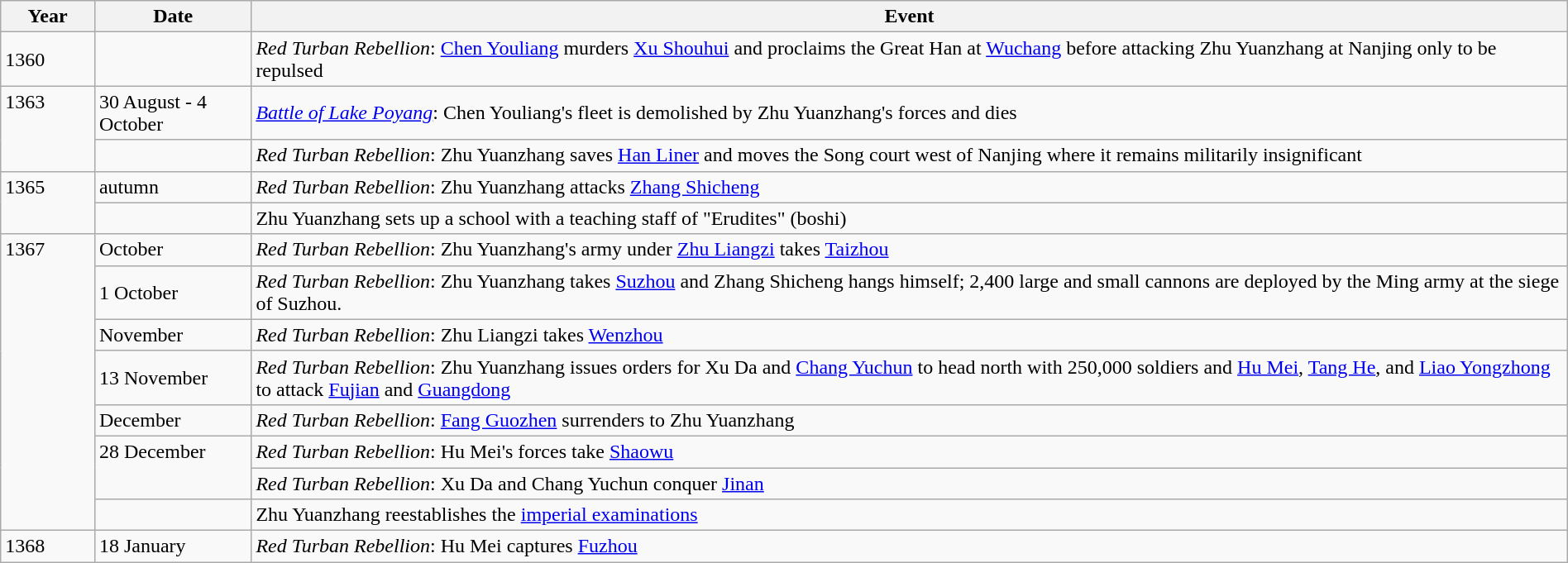<table class="wikitable" width="100%">
<tr>
<th style="width:6%">Year</th>
<th style="width:10%">Date</th>
<th>Event</th>
</tr>
<tr>
<td>1360</td>
<td></td>
<td><em>Red Turban Rebellion</em>: <a href='#'>Chen Youliang</a> murders <a href='#'>Xu Shouhui</a> and proclaims the Great Han at <a href='#'>Wuchang</a> before attacking Zhu Yuanzhang at Nanjing only to be repulsed</td>
</tr>
<tr>
<td rowspan="2" valign="top">1363</td>
<td>30 August - 4 October</td>
<td><em><a href='#'>Battle of Lake Poyang</a></em>: Chen Youliang's fleet is demolished by Zhu Yuanzhang's forces and dies</td>
</tr>
<tr>
<td></td>
<td><em>Red Turban Rebellion</em>: Zhu Yuanzhang saves <a href='#'>Han Liner</a> and moves the Song court west of Nanjing where it remains militarily insignificant</td>
</tr>
<tr>
<td rowspan="2" valign="top">1365</td>
<td>autumn</td>
<td><em>Red Turban Rebellion</em>: Zhu Yuanzhang attacks <a href='#'>Zhang Shicheng</a></td>
</tr>
<tr>
<td></td>
<td>Zhu Yuanzhang sets up a school with a teaching staff of "Erudites" (boshi)</td>
</tr>
<tr>
<td rowspan="8" valign="top">1367</td>
<td>October</td>
<td><em>Red Turban Rebellion</em>: Zhu Yuanzhang's army under <a href='#'>Zhu Liangzi</a> takes <a href='#'>Taizhou</a></td>
</tr>
<tr>
<td>1 October</td>
<td><em>Red Turban Rebellion</em>: Zhu Yuanzhang takes <a href='#'>Suzhou</a> and Zhang Shicheng hangs himself; 2,400 large and small cannons are deployed by the Ming army at the siege of Suzhou.</td>
</tr>
<tr>
<td>November</td>
<td><em>Red Turban Rebellion</em>: Zhu Liangzi takes <a href='#'>Wenzhou</a></td>
</tr>
<tr>
<td>13 November</td>
<td><em>Red Turban Rebellion</em>: Zhu Yuanzhang issues orders for Xu Da and <a href='#'>Chang Yuchun</a> to head north with 250,000 soldiers and <a href='#'>Hu Mei</a>, <a href='#'>Tang He</a>, and <a href='#'>Liao Yongzhong</a> to attack <a href='#'>Fujian</a> and <a href='#'>Guangdong</a></td>
</tr>
<tr>
<td>December</td>
<td><em>Red Turban Rebellion</em>: <a href='#'>Fang Guozhen</a> surrenders to Zhu Yuanzhang</td>
</tr>
<tr>
<td rowspan="2" valign="top">28 December</td>
<td><em>Red Turban Rebellion</em>: Hu Mei's forces take <a href='#'>Shaowu</a></td>
</tr>
<tr>
<td><em>Red Turban Rebellion</em>: Xu Da and Chang Yuchun conquer <a href='#'>Jinan</a></td>
</tr>
<tr>
<td></td>
<td>Zhu Yuanzhang reestablishes the <a href='#'>imperial examinations</a></td>
</tr>
<tr>
<td>1368</td>
<td>18 January</td>
<td><em>Red Turban Rebellion</em>: Hu Mei captures <a href='#'>Fuzhou</a></td>
</tr>
</table>
